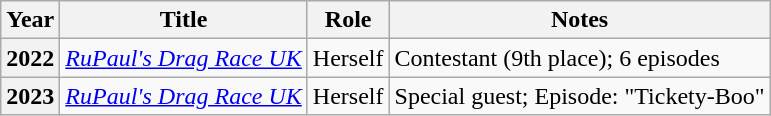<table class="wikitable plainrowheaders sortable">
<tr>
<th scope="col">Year</th>
<th scope="col">Title</th>
<th scope="col" class="unsortable">Role</th>
<th scope="col" class="unsortable">Notes</th>
</tr>
<tr>
<th scope="row">2022</th>
<td><em><a href='#'>RuPaul's Drag Race UK</a></em></td>
<td>Herself</td>
<td>Contestant (9th place); 6 episodes</td>
</tr>
<tr>
<th scope="row">2023</th>
<td><em><a href='#'>RuPaul's Drag Race UK</a></em></td>
<td>Herself</td>
<td>Special guest; Episode: "Tickety-Boo"</td>
</tr>
</table>
